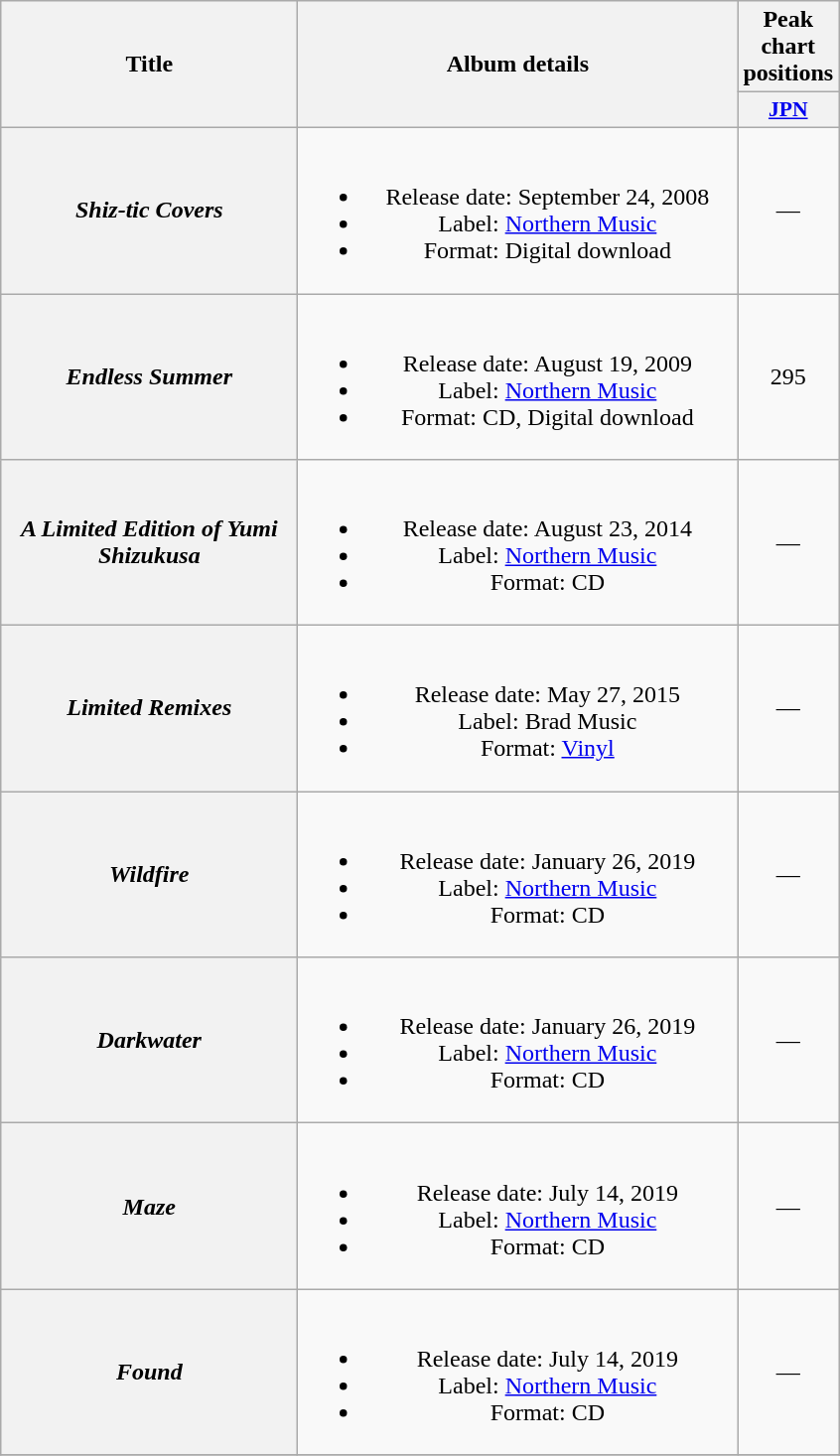<table class="wikitable plainrowheaders" style="text-align:center;">
<tr>
<th scope="col" rowspan="2" style="width:12em;">Title</th>
<th scope="col" rowspan="2" style="width:18em;">Album details</th>
<th scope="col" colspan="1">Peak chart positions</th>
</tr>
<tr>
<th scope="col" style="width:2.2em;font-size:90%;"><a href='#'>JPN</a></th>
</tr>
<tr>
<th scope="row"><em>Shiz-tic Covers</em></th>
<td><br><ul><li>Release date: September 24, 2008</li><li>Label: <a href='#'>Northern Music</a></li><li>Format: Digital download</li></ul></td>
<td>—</td>
</tr>
<tr>
<th scope="row"><em>Endless Summer</em></th>
<td><br><ul><li>Release date: August 19, 2009</li><li>Label: <a href='#'>Northern Music</a></li><li>Format: CD, Digital download</li></ul></td>
<td>295</td>
</tr>
<tr>
<th scope="row"><em>A Limited Edition of Yumi Shizukusa</em></th>
<td><br><ul><li>Release date: August 23, 2014</li><li>Label: <a href='#'>Northern Music</a></li><li>Format: CD</li></ul></td>
<td>—</td>
</tr>
<tr>
<th scope="row"><em>Limited Remixes</em></th>
<td><br><ul><li>Release date: May 27, 2015</li><li>Label: Brad Music</li><li>Format: <a href='#'>Vinyl</a></li></ul></td>
<td>—</td>
</tr>
<tr>
<th scope="row"><em>Wildfire</em></th>
<td><br><ul><li>Release date: January 26, 2019</li><li>Label: <a href='#'>Northern Music</a></li><li>Format: CD</li></ul></td>
<td>—</td>
</tr>
<tr>
<th scope="row"><em>Darkwater</em></th>
<td><br><ul><li>Release date: January 26, 2019</li><li>Label: <a href='#'>Northern Music</a></li><li>Format: CD</li></ul></td>
<td>—</td>
</tr>
<tr>
<th scope="row"><em>Maze</em></th>
<td><br><ul><li>Release date: July 14, 2019</li><li>Label: <a href='#'>Northern Music</a></li><li>Format: CD</li></ul></td>
<td>—</td>
</tr>
<tr>
<th scope="row"><em>Found</em></th>
<td><br><ul><li>Release date: July 14, 2019</li><li>Label: <a href='#'>Northern Music</a></li><li>Format: CD</li></ul></td>
<td>—</td>
</tr>
<tr>
</tr>
</table>
